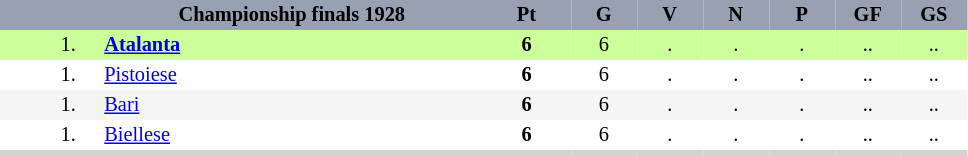<table align=center style="font-size: 85%; border-collapse:collapse" border=0 cellspacing=0 cellpadding=2>
<tr align=center bgcolor=#98A1B2>
<th width=20></th>
<th width=40></th>
<th width=250><span>Championship finals 1928</span></th>
<th width=55><span>Pt</span></th>
<th width=40><span>G</span></th>
<th width=40><span>V</span></th>
<th width=40><span>N</span></th>
<th width=40><span>P</span></th>
<th width=40><span>GF</span></th>
<th width=40><span>GS</span></th>
</tr>
<tr align=center style="background:#CCFF99;">
<td></td>
<td>1.</td>
<td style="text-align:left;"><strong><a href='#'>Atalanta</a></strong></td>
<td><strong>6</strong></td>
<td>6</td>
<td>.</td>
<td>.</td>
<td>.</td>
<td>..</td>
<td>..</td>
</tr>
<tr align=center style="background:#FFFFFF;">
<td></td>
<td>1.</td>
<td style="text-align:left;"><a href='#'>Pistoiese</a></td>
<td><strong>6</strong></td>
<td>6</td>
<td>.</td>
<td>.</td>
<td>.</td>
<td>..</td>
<td>..</td>
</tr>
<tr align=center style="background:#F5F5F5;">
<td></td>
<td>1.</td>
<td style="text-align:left;"><a href='#'>Bari</a></td>
<td><strong>6</strong></td>
<td>6</td>
<td>.</td>
<td>.</td>
<td>.</td>
<td>..</td>
<td>..</td>
</tr>
<tr align=center style="background:#FFFFFF;">
<td></td>
<td>1.</td>
<td style="text-align:left;"><a href='#'>Biellese</a></td>
<td><strong>6</strong></td>
<td>6</td>
<td>.</td>
<td>.</td>
<td>.</td>
<td>..</td>
<td>..</td>
</tr>
<tr align=center style="background:#D3D3D3;">
<td></td>
<td></td>
<td></td>
<td></td>
<td></td>
<td></td>
<td></td>
<td></td>
<td></td>
<td></td>
</tr>
</table>
